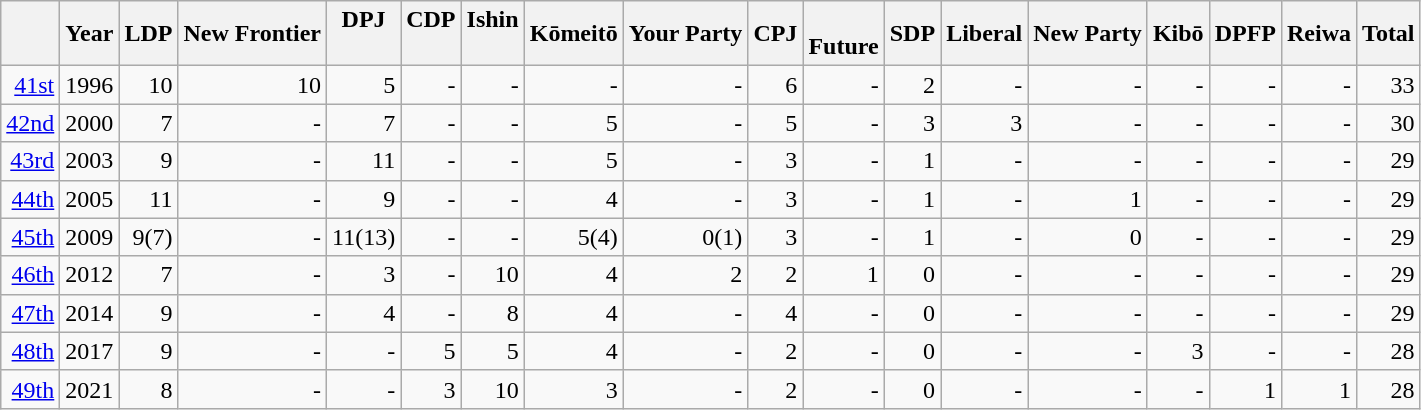<table class="wikitable" style="text-align:right">
<tr>
<th></th>
<th>Year</th>
<th nowrap="">LDP</th>
<th nowrap="">New Frontier</th>
<th nowrap="">DPJ<br><br></th>
<th nowrap="">CDP<br><br></th>
<th nowrap="">Ishin<br><br></th>
<th nowrap="">Kōmeitō</th>
<th nowrap="">Your Party</th>
<th nowrap="">CPJ</th>
<th nowrap=""><br>Future<br></th>
<th nowrap="">SDP</th>
<th nowrap="">Liberal</th>
<th nowrap="">New Party</th>
<th nowrap="">Kibō</th>
<th nowrap="">DPFP</th>
<th nowrap="">Reiwa</th>
<th>Total</th>
</tr>
<tr>
<td><a href='#'>41st</a></td>
<td nowrap="">1996</td>
<td>10</td>
<td>10</td>
<td>5</td>
<td>-</td>
<td>-</td>
<td>-</td>
<td>-</td>
<td>6</td>
<td>-</td>
<td>2</td>
<td>-</td>
<td>-</td>
<td>-</td>
<td>-</td>
<td>-</td>
<td>33</td>
</tr>
<tr>
<td><a href='#'>42nd</a></td>
<td>2000</td>
<td>7</td>
<td>-</td>
<td>7</td>
<td>-</td>
<td>-</td>
<td>5</td>
<td>-</td>
<td>5</td>
<td>-</td>
<td>3</td>
<td>3</td>
<td>-</td>
<td>-</td>
<td>-</td>
<td>-</td>
<td>30</td>
</tr>
<tr>
<td><a href='#'>43rd</a></td>
<td>2003</td>
<td>9</td>
<td>-</td>
<td>11</td>
<td>-</td>
<td>-</td>
<td>5</td>
<td>-</td>
<td>3</td>
<td>-</td>
<td>1</td>
<td>-</td>
<td>-</td>
<td>-</td>
<td>-</td>
<td>-</td>
<td>29</td>
</tr>
<tr>
<td><a href='#'>44th</a></td>
<td>2005</td>
<td>11</td>
<td>-</td>
<td>9</td>
<td>-</td>
<td>-</td>
<td>4</td>
<td>-</td>
<td>3</td>
<td>-</td>
<td>1</td>
<td>-</td>
<td>1</td>
<td>-</td>
<td>-</td>
<td>-</td>
<td>29</td>
</tr>
<tr>
<td><a href='#'>45th</a></td>
<td>2009</td>
<td>9(7)</td>
<td>-</td>
<td>11(13)</td>
<td>-</td>
<td>-</td>
<td>5(4)</td>
<td>0(1)</td>
<td>3</td>
<td>-</td>
<td>1</td>
<td>-</td>
<td>0</td>
<td>-</td>
<td>-</td>
<td>-</td>
<td>29</td>
</tr>
<tr>
<td><a href='#'>46th</a></td>
<td>2012</td>
<td>7</td>
<td>-</td>
<td>3</td>
<td>-</td>
<td>10</td>
<td>4</td>
<td>2</td>
<td>2</td>
<td>1</td>
<td>0</td>
<td>-</td>
<td>-</td>
<td>-</td>
<td>-</td>
<td>-</td>
<td>29</td>
</tr>
<tr>
<td><a href='#'>47th</a></td>
<td>2014</td>
<td>9</td>
<td>-</td>
<td>4</td>
<td>-</td>
<td>8</td>
<td>4</td>
<td>-</td>
<td>4</td>
<td>-</td>
<td>0</td>
<td>-</td>
<td>-</td>
<td>-</td>
<td>-</td>
<td>-</td>
<td>29</td>
</tr>
<tr>
<td><a href='#'>48th</a></td>
<td>2017</td>
<td>9</td>
<td>-</td>
<td>-</td>
<td>5</td>
<td>5</td>
<td>4</td>
<td>-</td>
<td>2</td>
<td>-</td>
<td>0</td>
<td>-</td>
<td>-</td>
<td>3</td>
<td>-</td>
<td>-</td>
<td>28</td>
</tr>
<tr>
<td><a href='#'>49th</a></td>
<td>2021</td>
<td>8</td>
<td>-</td>
<td>-</td>
<td>3</td>
<td>10</td>
<td>3</td>
<td>-</td>
<td>2</td>
<td>-</td>
<td>0</td>
<td>-</td>
<td>-</td>
<td>-</td>
<td>1</td>
<td>1</td>
<td>28</td>
</tr>
</table>
